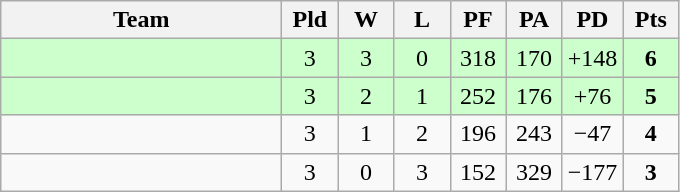<table class=wikitable style="text-align:center">
<tr>
<th width=180>Team</th>
<th width=30>Pld</th>
<th width=30>W</th>
<th width=30>L</th>
<th width=30>PF</th>
<th width=30>PA</th>
<th width=30>PD</th>
<th width=30>Pts</th>
</tr>
<tr bgcolor="#ccffcc">
<td align="left"></td>
<td>3</td>
<td>3</td>
<td>0</td>
<td>318</td>
<td>170</td>
<td>+148</td>
<td><strong>6</strong></td>
</tr>
<tr bgcolor="#ccffcc">
<td align="left"></td>
<td>3</td>
<td>2</td>
<td>1</td>
<td>252</td>
<td>176</td>
<td>+76</td>
<td><strong>5</strong></td>
</tr>
<tr>
<td align="left"></td>
<td>3</td>
<td>1</td>
<td>2</td>
<td>196</td>
<td>243</td>
<td>−47</td>
<td><strong>4</strong></td>
</tr>
<tr>
<td align="left"></td>
<td>3</td>
<td>0</td>
<td>3</td>
<td>152</td>
<td>329</td>
<td>−177</td>
<td><strong>3</strong></td>
</tr>
</table>
